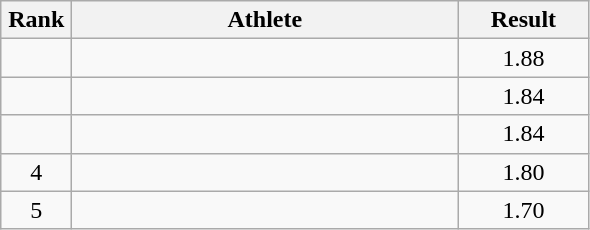<table class=wikitable style="text-align:center">
<tr>
<th width=40>Rank</th>
<th width=250>Athlete</th>
<th width=80>Result</th>
</tr>
<tr>
<td></td>
<td align=left></td>
<td>1.88</td>
</tr>
<tr>
<td></td>
<td align=left></td>
<td>1.84</td>
</tr>
<tr>
<td></td>
<td align=left></td>
<td>1.84</td>
</tr>
<tr>
<td>4</td>
<td align=left></td>
<td>1.80</td>
</tr>
<tr>
<td>5</td>
<td align=left></td>
<td>1.70</td>
</tr>
</table>
